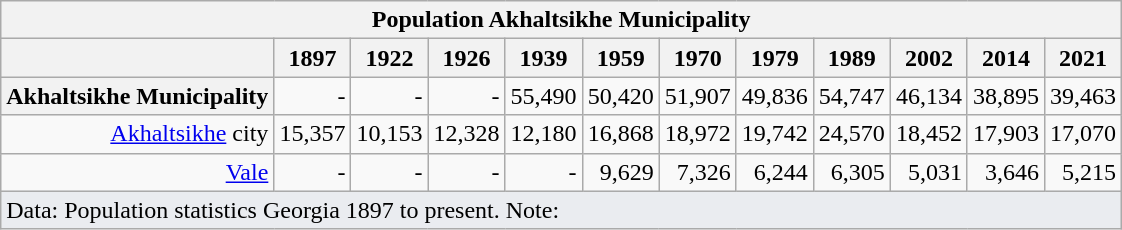<table class="wikitable" style="text-align:right">
<tr>
<th colspan=19>Population Akhaltsikhe Municipality</th>
</tr>
<tr>
<th></th>
<th>1897</th>
<th>1922</th>
<th>1926</th>
<th>1939</th>
<th>1959</th>
<th>1970</th>
<th>1979</th>
<th>1989</th>
<th>2002</th>
<th>2014</th>
<th>2021</th>
</tr>
<tr>
<th>Akhaltsikhe Municipality</th>
<td>-</td>
<td>-</td>
<td>-</td>
<td>55,490</td>
<td> 50,420</td>
<td> 51,907</td>
<td> 49,836</td>
<td> 54,747</td>
<td> 46,134</td>
<td>  38,895</td>
<td> 39,463</td>
</tr>
<tr>
<td><a href='#'>Akhaltsikhe</a> city</td>
<td>15,357</td>
<td> 10,153</td>
<td> 12,328</td>
<td> 12,180</td>
<td> 16,868</td>
<td> 18,972</td>
<td> 19,742</td>
<td> 24,570</td>
<td> 18,452</td>
<td> 17,903</td>
<td> 17,070</td>
</tr>
<tr>
<td><a href='#'>Vale</a></td>
<td>-</td>
<td>-</td>
<td>-</td>
<td>-</td>
<td>9,629</td>
<td> 7,326</td>
<td> 6,244</td>
<td> 6,305</td>
<td> 5,031</td>
<td> 3,646</td>
<td> 5,215</td>
</tr>
<tr>
<td colspan=15 class="wikitable" style="align:left;text-align:left;background-color:#eaecf0">Data: Population statistics Georgia 1897 to present. Note:</td>
</tr>
</table>
